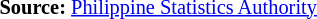<table style="font-size:85%;" '|>
<tr>
<td><br><p>
<strong>Source:</strong> <a href='#'>Philippine Statistics Authority</a>
</p></td>
</tr>
</table>
